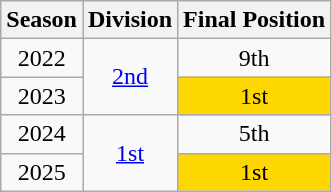<table class="wikitable sortable">
<tr>
<th>Season</th>
<th>Division</th>
<th>Final Position</th>
</tr>
<tr>
<td align=center>2022</td>
<td rowspan=2 align=center><a href='#'>2nd</a></td>
<td align=center>9th</td>
</tr>
<tr>
<td align=center>2023</td>
<td align=center style="background:gold;">1st</td>
</tr>
<tr>
<td align=center>2024</td>
<td rowspan=2 align=center><a href='#'>1st</a></td>
<td align=center>5th</td>
</tr>
<tr>
<td align=center>2025</td>
<td align=center style="background:gold;">1st</td>
</tr>
</table>
